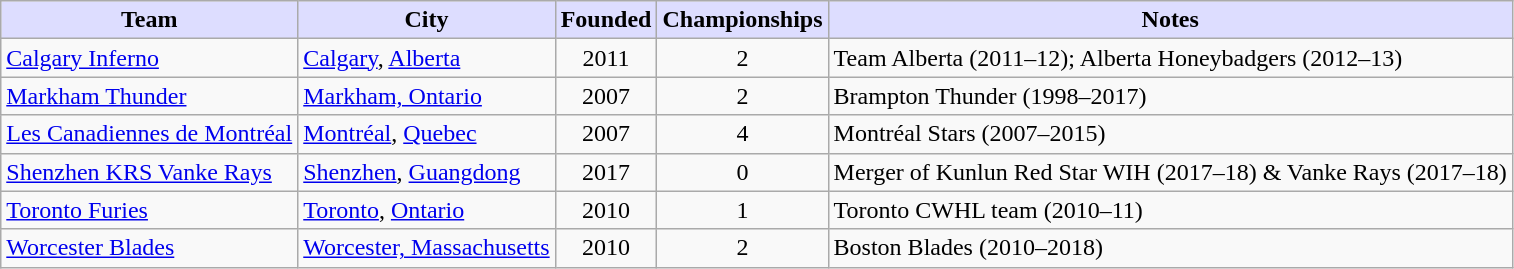<table class="wikitable">
<tr>
<th style="background:#ddf; ">Team</th>
<th style="background:#ddf; ">City</th>
<th style="background:#ddf; ">Founded</th>
<th style="background:#ddf; ">Championships</th>
<th style="background:#ddf; ">Notes</th>
</tr>
<tr>
<td><a href='#'>Calgary Inferno</a></td>
<td><a href='#'>Calgary</a>, <a href='#'>Alberta</a></td>
<td align="center">2011</td>
<td align="center">2</td>
<td>Team Alberta (2011–12); Alberta Honeybadgers (2012–13)</td>
</tr>
<tr>
<td><a href='#'>Markham Thunder</a></td>
<td><a href='#'>Markham, Ontario</a></td>
<td align="center">2007</td>
<td align="center">2</td>
<td>Brampton Thunder (1998–2017)</td>
</tr>
<tr>
<td><a href='#'>Les Canadiennes de Montréal</a></td>
<td><a href='#'>Montréal</a>, <a href='#'>Quebec</a></td>
<td align="center">2007</td>
<td align="center">4</td>
<td>Montréal Stars (2007–2015)</td>
</tr>
<tr>
<td><a href='#'>Shenzhen KRS Vanke Rays</a></td>
<td><a href='#'>Shenzhen</a>, <a href='#'>Guangdong</a></td>
<td align="center">2017</td>
<td align="center">0</td>
<td>Merger of Kunlun Red Star WIH (2017–18) & Vanke Rays (2017–18)</td>
</tr>
<tr>
<td><a href='#'>Toronto Furies</a></td>
<td><a href='#'>Toronto</a>, <a href='#'>Ontario</a></td>
<td align="center">2010</td>
<td align="center">1</td>
<td>Toronto CWHL team (2010–11)</td>
</tr>
<tr>
<td><a href='#'>Worcester Blades</a></td>
<td><a href='#'>Worcester, Massachusetts</a></td>
<td align="center">2010</td>
<td align="center">2</td>
<td>Boston Blades (2010–2018)</td>
</tr>
</table>
